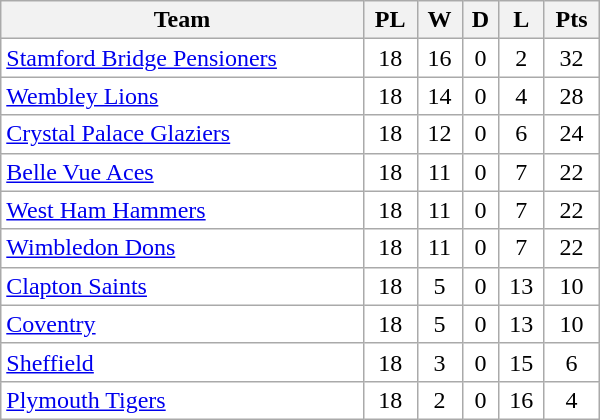<table class=wikitable width="400" style="background:#FFFFFF;">
<tr>
<th>Team</th>
<th>PL</th>
<th>W</th>
<th>D</th>
<th>L</th>
<th>Pts</th>
</tr>
<tr>
<td><a href='#'>Stamford Bridge Pensioners</a></td>
<td align="center">18</td>
<td align="center">16</td>
<td align="center">0</td>
<td align="center">2</td>
<td align="center">32</td>
</tr>
<tr>
<td><a href='#'>Wembley Lions</a></td>
<td align="center">18</td>
<td align="center">14</td>
<td align="center">0</td>
<td align="center">4</td>
<td align="center">28</td>
</tr>
<tr>
<td><a href='#'>Crystal Palace Glaziers</a></td>
<td align="center">18</td>
<td align="center">12</td>
<td align="center">0</td>
<td align="center">6</td>
<td align="center">24</td>
</tr>
<tr>
<td><a href='#'>Belle Vue Aces</a></td>
<td align="center">18</td>
<td align="center">11</td>
<td align="center">0</td>
<td align="center">7</td>
<td align="center">22</td>
</tr>
<tr>
<td><a href='#'>West Ham Hammers</a></td>
<td align="center">18</td>
<td align="center">11</td>
<td align="center">0</td>
<td align="center">7</td>
<td align="center">22</td>
</tr>
<tr>
<td><a href='#'>Wimbledon Dons</a></td>
<td align="center">18</td>
<td align="center">11</td>
<td align="center">0</td>
<td align="center">7</td>
<td align="center">22</td>
</tr>
<tr>
<td><a href='#'>Clapton Saints</a></td>
<td align="center">18</td>
<td align="center">5</td>
<td align="center">0</td>
<td align="center">13</td>
<td align="center">10</td>
</tr>
<tr>
<td><a href='#'>Coventry</a></td>
<td align="center">18</td>
<td align="center">5</td>
<td align="center">0</td>
<td align="center">13</td>
<td align="center">10</td>
</tr>
<tr>
<td><a href='#'>Sheffield</a></td>
<td align="center">18</td>
<td align="center">3</td>
<td align="center">0</td>
<td align="center">15</td>
<td align="center">6</td>
</tr>
<tr>
<td><a href='#'>Plymouth Tigers</a></td>
<td align="center">18</td>
<td align="center">2</td>
<td align="center">0</td>
<td align="center">16</td>
<td align="center">4</td>
</tr>
</table>
